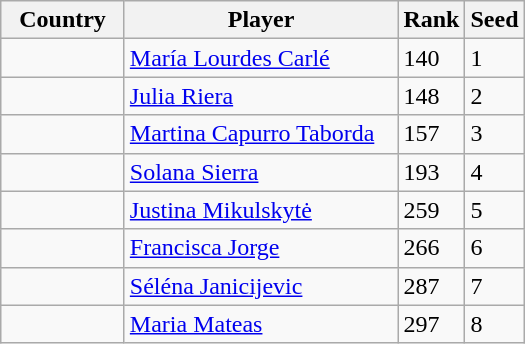<table class="wikitable">
<tr>
<th width="75">Country</th>
<th width="175">Player</th>
<th>Rank</th>
<th>Seed</th>
</tr>
<tr>
<td></td>
<td><a href='#'>María Lourdes Carlé</a></td>
<td>140</td>
<td>1</td>
</tr>
<tr>
<td></td>
<td><a href='#'>Julia Riera</a></td>
<td>148</td>
<td>2</td>
</tr>
<tr>
<td></td>
<td><a href='#'>Martina Capurro Taborda</a></td>
<td>157</td>
<td>3</td>
</tr>
<tr>
<td></td>
<td><a href='#'>Solana Sierra</a></td>
<td>193</td>
<td>4</td>
</tr>
<tr>
<td></td>
<td><a href='#'>Justina Mikulskytė</a></td>
<td>259</td>
<td>5</td>
</tr>
<tr>
<td></td>
<td><a href='#'>Francisca Jorge</a></td>
<td>266</td>
<td>6</td>
</tr>
<tr>
<td></td>
<td><a href='#'>Séléna Janicijevic</a></td>
<td>287</td>
<td>7</td>
</tr>
<tr>
<td></td>
<td><a href='#'>Maria Mateas</a></td>
<td>297</td>
<td>8</td>
</tr>
</table>
